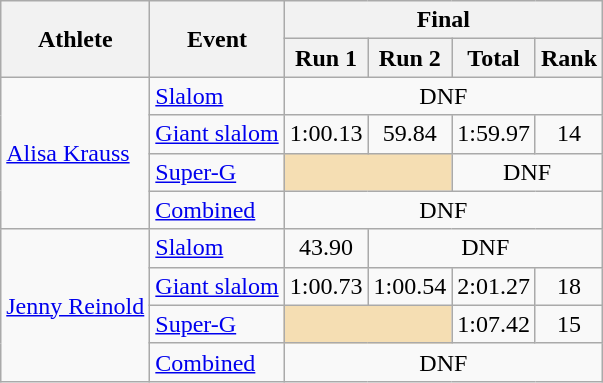<table class="wikitable">
<tr>
<th rowspan="2">Athlete</th>
<th rowspan="2">Event</th>
<th colspan="4">Final</th>
</tr>
<tr>
<th>Run 1</th>
<th>Run 2</th>
<th>Total</th>
<th>Rank</th>
</tr>
<tr>
<td rowspan=4><a href='#'>Alisa Krauss</a></td>
<td><a href='#'>Slalom</a></td>
<td align="center" colspan=4>DNF</td>
</tr>
<tr>
<td><a href='#'>Giant slalom</a></td>
<td align="center">1:00.13</td>
<td align="center">59.84</td>
<td align="center">1:59.97</td>
<td align="center">14</td>
</tr>
<tr>
<td><a href='#'>Super-G</a></td>
<td colspan=2 bgcolor="wheat"></td>
<td align="center" colspan=2>DNF</td>
</tr>
<tr>
<td><a href='#'>Combined</a></td>
<td align="center" colspan=4>DNF</td>
</tr>
<tr>
<td rowspan=4><a href='#'>Jenny Reinold</a></td>
<td><a href='#'>Slalom</a></td>
<td align="center">43.90</td>
<td align="center" colspan=3>DNF</td>
</tr>
<tr>
<td><a href='#'>Giant slalom</a></td>
<td align="center">1:00.73</td>
<td align="center">1:00.54</td>
<td align="center">2:01.27</td>
<td align="center">18</td>
</tr>
<tr>
<td><a href='#'>Super-G</a></td>
<td colspan=2 bgcolor="wheat"></td>
<td align="center">1:07.42</td>
<td align="center">15</td>
</tr>
<tr>
<td><a href='#'>Combined</a></td>
<td align="center" colspan=4>DNF</td>
</tr>
</table>
